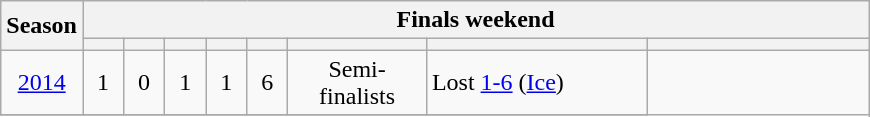<table class="wikitable" style="text-align: center">
<tr>
<th rowspan="2" style="width:40px">Season</th>
<th colspan="8">Finals weekend</th>
</tr>
<tr>
<th width="20px"></th>
<th width="20px"></th>
<th width="20px"></th>
<th width="20px"></th>
<th width="20px"></th>
<th width="85px"></th>
<th width="140px"></th>
<th width="140px"></th>
</tr>
<tr>
<td><a href='#'>2014</a></td>
<td>1</td>
<td>0</td>
<td>1</td>
<td>1</td>
<td>6</td>
<td>Semi-finalists</td>
<td align="left">Lost <a href='#'>1-6</a> (<a href='#'>Ice</a>)</td>
</tr>
<tr>
</tr>
</table>
